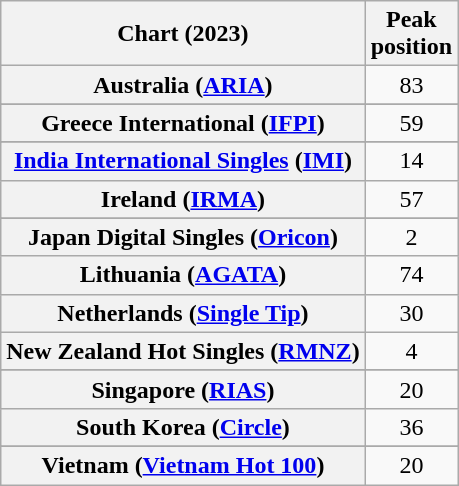<table class="wikitable sortable plainrowheaders" style="text-align:center">
<tr>
<th scope="col">Chart (2023)</th>
<th scope="col">Peak<br>position</th>
</tr>
<tr>
<th scope="row">Australia (<a href='#'>ARIA</a>)</th>
<td>83</td>
</tr>
<tr>
</tr>
<tr>
</tr>
<tr>
<th scope="row">Greece International (<a href='#'>IFPI</a>)</th>
<td>59</td>
</tr>
<tr>
</tr>
<tr>
<th scope="row"><a href='#'>India International Singles</a> (<a href='#'>IMI</a>)</th>
<td>14</td>
</tr>
<tr>
<th scope="row">Ireland (<a href='#'>IRMA</a>)</th>
<td>57</td>
</tr>
<tr>
</tr>
<tr>
<th scope="row">Japan Digital Singles (<a href='#'>Oricon</a>)</th>
<td>2</td>
</tr>
<tr>
<th scope="row">Lithuania (<a href='#'>AGATA</a>)</th>
<td>74</td>
</tr>
<tr>
<th scope="row">Netherlands (<a href='#'>Single Tip</a>)</th>
<td>30</td>
</tr>
<tr>
<th scope="row">New Zealand Hot Singles (<a href='#'>RMNZ</a>)</th>
<td>4</td>
</tr>
<tr>
</tr>
<tr>
<th scope="row">Singapore (<a href='#'>RIAS</a>)</th>
<td>20</td>
</tr>
<tr>
<th scope="row">South Korea (<a href='#'>Circle</a>)</th>
<td>36</td>
</tr>
<tr>
</tr>
<tr>
</tr>
<tr>
</tr>
<tr>
</tr>
<tr>
<th scope="row">Vietnam (<a href='#'>Vietnam Hot 100</a>)</th>
<td>20</td>
</tr>
</table>
